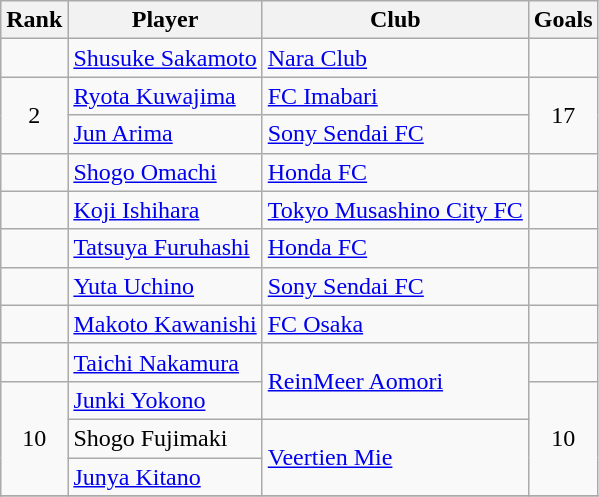<table class="wikitable" style="text-align:central">
<tr>
<th>Rank</th>
<th>Player</th>
<th>Club</th>
<th>Goals</th>
</tr>
<tr>
<td></td>
<td> <a href='#'>Shusuke Sakamoto</a></td>
<td><a href='#'>Nara Club</a></td>
<td></td>
</tr>
<tr>
<td rowspan=2 style="text-align:center;">2</td>
<td> <a href='#'>Ryota Kuwajima</a></td>
<td><a href='#'>FC Imabari</a></td>
<td rowspan=2 style="text-align:center;">17</td>
</tr>
<tr>
<td> <a href='#'>Jun Arima</a></td>
<td><a href='#'>Sony Sendai FC</a></td>
</tr>
<tr>
<td></td>
<td> <a href='#'>Shogo Omachi</a></td>
<td><a href='#'>Honda FC</a></td>
<td></td>
</tr>
<tr>
<td></td>
<td> <a href='#'>Koji Ishihara</a></td>
<td><a href='#'>Tokyo Musashino City FC</a></td>
<td></td>
</tr>
<tr>
<td></td>
<td> <a href='#'>Tatsuya Furuhashi</a></td>
<td><a href='#'>Honda FC</a></td>
<td></td>
</tr>
<tr>
<td></td>
<td> <a href='#'>Yuta Uchino</a></td>
<td><a href='#'>Sony Sendai FC</a></td>
<td></td>
</tr>
<tr>
<td></td>
<td> <a href='#'>Makoto Kawanishi</a></td>
<td><a href='#'>FC Osaka</a></td>
<td></td>
</tr>
<tr>
<td></td>
<td> <a href='#'>Taichi Nakamura</a></td>
<td rowspan="2"><a href='#'>ReinMeer Aomori</a></td>
<td></td>
</tr>
<tr>
<td rowspan=3 style="text-align:center;">10</td>
<td> <a href='#'>Junki Yokono</a></td>
<td rowspan=3 style="text-align:center;">10</td>
</tr>
<tr>
<td> Shogo Fujimaki</td>
<td rowspan="2"><a href='#'>Veertien Mie</a></td>
</tr>
<tr>
<td> <a href='#'>Junya Kitano</a></td>
</tr>
<tr>
</tr>
</table>
